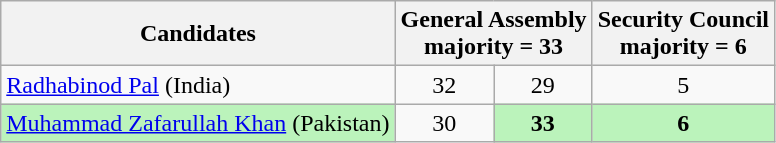<table class="wikitable sortable" style="text-align:center">
<tr>
<th><strong>Candidates </strong></th>
<th colspan=2><strong>General Assembly</strong>  <br> majority = 33</th>
<th><strong>Security Council</strong>  <br> majority = 6</th>
</tr>
<tr>
<td style="text-align:left;"> <a href='#'>Radhabinod Pal</a> (India)</td>
<td>32</td>
<td>29</td>
<td>5</td>
</tr>
<tr>
<td style="text-align:left; background-color:#BBF3BB"> <a href='#'>Muhammad Zafarullah Khan</a> (Pakistan)</td>
<td>30</td>
<td style="background-color:#BBF3BB"><strong>33</strong></td>
<td style="background-color:#BBF3BB"><strong>6</strong></td>
</tr>
</table>
